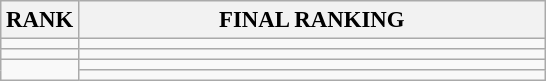<table class="wikitable" style="font-size:95%;">
<tr>
<th>RANK</th>
<th align="left" style="width: 20em">FINAL RANKING</th>
</tr>
<tr>
<td align="center"></td>
<td></td>
</tr>
<tr>
<td align="center"></td>
<td></td>
</tr>
<tr>
<td rowspan=2 align="center"></td>
<td></td>
</tr>
<tr>
<td></td>
</tr>
</table>
